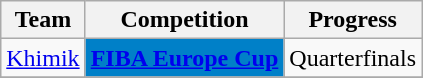<table class="wikitable sortable">
<tr>
<th>Team</th>
<th>Competition</th>
<th>Progress</th>
</tr>
<tr>
<td><a href='#'>Khimik</a></td>
<td style="background-color:#0080C8;color:white;text-align:center"><strong><a href='#'><span>FIBA Europe Cup</span></a></strong></td>
<td>Quarterfinals</td>
</tr>
<tr>
</tr>
</table>
